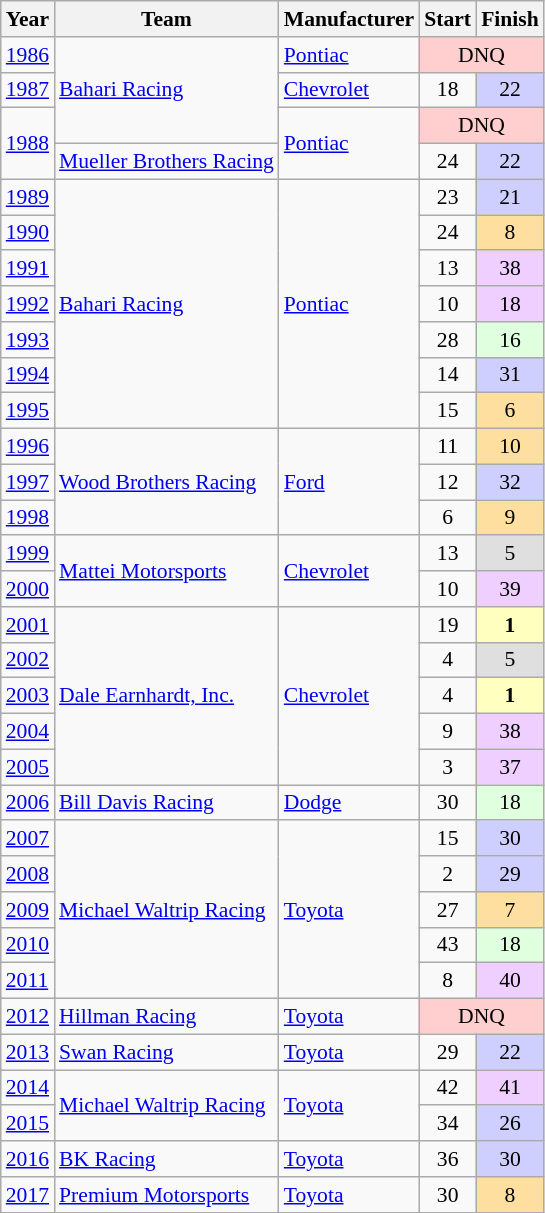<table class="wikitable" style="font-size: 90%;">
<tr>
<th>Year</th>
<th>Team</th>
<th>Manufacturer</th>
<th>Start</th>
<th>Finish</th>
</tr>
<tr>
<td><a href='#'>1986</a></td>
<td rowspan=3><a href='#'>Bahari Racing</a></td>
<td><a href='#'>Pontiac</a></td>
<td colspan=2 align=center style="background:#FFCFCF;">DNQ</td>
</tr>
<tr>
<td><a href='#'>1987</a></td>
<td><a href='#'>Chevrolet</a></td>
<td align=center>18</td>
<td align=center style="background:#CFCFFF;">22</td>
</tr>
<tr>
<td rowspan=2><a href='#'>1988</a></td>
<td rowspan=2><a href='#'>Pontiac</a></td>
<td colspan=2 align=center style="background:#FFCFCF;">DNQ</td>
</tr>
<tr>
<td><a href='#'>Mueller Brothers Racing</a></td>
<td align=center>24</td>
<td align=center style="background:#CFCFFF;">22</td>
</tr>
<tr>
<td><a href='#'>1989</a></td>
<td rowspan=7><a href='#'>Bahari Racing</a></td>
<td rowspan=7><a href='#'>Pontiac</a></td>
<td align=center>23</td>
<td align=center style="background:#CFCFFF;">21</td>
</tr>
<tr>
<td><a href='#'>1990</a></td>
<td align=center>24</td>
<td align=center style="background:#FFDF9F;">8</td>
</tr>
<tr>
<td><a href='#'>1991</a></td>
<td align=center>13</td>
<td align=center style="background:#EFCFFF;">38</td>
</tr>
<tr>
<td><a href='#'>1992</a></td>
<td align=center>10</td>
<td align=center style="background:#EFCFFF;">18</td>
</tr>
<tr>
<td><a href='#'>1993</a></td>
<td align=center>28</td>
<td align=center style="background:#DFFFDF;">16</td>
</tr>
<tr>
<td><a href='#'>1994</a></td>
<td align=center>14</td>
<td align=center style="background:#CFCFFF;">31</td>
</tr>
<tr>
<td><a href='#'>1995</a></td>
<td align=center>15</td>
<td align=center style="background:#FFDF9F;">6</td>
</tr>
<tr>
<td><a href='#'>1996</a></td>
<td rowspan=3><a href='#'>Wood Brothers Racing</a></td>
<td rowspan=3><a href='#'>Ford</a></td>
<td align=center>11</td>
<td align=center style="background:#FFDF9F;">10</td>
</tr>
<tr>
<td><a href='#'>1997</a></td>
<td align=center>12</td>
<td align=center style="background:#CFCFFF;">32</td>
</tr>
<tr>
<td><a href='#'>1998</a></td>
<td align=center>6</td>
<td align=center style="background:#FFDF9F;">9</td>
</tr>
<tr>
<td><a href='#'>1999</a></td>
<td rowspan=2><a href='#'>Mattei Motorsports</a></td>
<td rowspan=2><a href='#'>Chevrolet</a></td>
<td align=center>13</td>
<td align=center style="background:#DFDFDF;">5</td>
</tr>
<tr>
<td><a href='#'>2000</a></td>
<td align=center>10</td>
<td align=center style="background:#EFCFFF;">39</td>
</tr>
<tr>
<td><a href='#'>2001</a></td>
<td rowspan=5><a href='#'>Dale Earnhardt, Inc.</a></td>
<td rowspan=5><a href='#'>Chevrolet</a></td>
<td align=center>19</td>
<td align=center style="background:#FFFFBF;"><strong>1</strong></td>
</tr>
<tr>
<td><a href='#'>2002</a></td>
<td align=center>4</td>
<td align=center style="background:#DFDFDF;">5</td>
</tr>
<tr>
<td><a href='#'>2003</a></td>
<td align=center>4</td>
<td align=center style="background:#FFFFBF;"><strong>1</strong></td>
</tr>
<tr>
<td><a href='#'>2004</a></td>
<td align=center>9</td>
<td align=center style="background:#EFCFFF;">38</td>
</tr>
<tr>
<td><a href='#'>2005</a></td>
<td align=center>3</td>
<td align=center style="background:#EFCFFF;">37</td>
</tr>
<tr>
<td><a href='#'>2006</a></td>
<td><a href='#'>Bill Davis Racing</a></td>
<td><a href='#'>Dodge</a></td>
<td align=center>30</td>
<td align=center style="background:#DFFFDF;">18</td>
</tr>
<tr>
<td><a href='#'>2007</a></td>
<td rowspan=5><a href='#'>Michael Waltrip Racing</a></td>
<td rowspan=5><a href='#'>Toyota</a></td>
<td align=center>15</td>
<td align=center style="background:#CFCFFF;">30</td>
</tr>
<tr>
<td><a href='#'>2008</a></td>
<td align=center>2</td>
<td align=center style="background:#CFCFFF;">29</td>
</tr>
<tr>
<td><a href='#'>2009</a></td>
<td align=center>27</td>
<td align=center style="background:#FFDF9F;">7</td>
</tr>
<tr>
<td><a href='#'>2010</a></td>
<td align=center>43</td>
<td align=center style="background:#DFFFDF;">18</td>
</tr>
<tr>
<td><a href='#'>2011</a></td>
<td align=center>8</td>
<td align=center style="background:#EFCFFF;">40</td>
</tr>
<tr>
<td><a href='#'>2012</a></td>
<td><a href='#'>Hillman Racing</a></td>
<td><a href='#'>Toyota</a></td>
<td colspan=2 align=center style="background:#FFCFCF;">DNQ</td>
</tr>
<tr>
<td><a href='#'>2013</a></td>
<td><a href='#'>Swan Racing</a></td>
<td><a href='#'>Toyota</a></td>
<td align=center>29</td>
<td align=center style="background:#CFCFFF;">22</td>
</tr>
<tr>
<td><a href='#'>2014</a></td>
<td rowspan=2><a href='#'>Michael Waltrip Racing</a></td>
<td rowspan=2><a href='#'>Toyota</a></td>
<td align=center>42</td>
<td align=center style="background:#EFCFFF;">41</td>
</tr>
<tr>
<td><a href='#'>2015</a></td>
<td align=center>34</td>
<td align=center style="background:#CFCFFF;">26</td>
</tr>
<tr>
<td><a href='#'>2016</a></td>
<td><a href='#'>BK Racing</a></td>
<td><a href='#'>Toyota</a></td>
<td align=center>36</td>
<td align=center style="background:#CFCFFF;">30</td>
</tr>
<tr>
<td><a href='#'>2017</a></td>
<td><a href='#'>Premium Motorsports</a></td>
<td><a href='#'>Toyota</a></td>
<td align=center>30</td>
<td align=center style="background:#FFDF9F;">8</td>
</tr>
</table>
